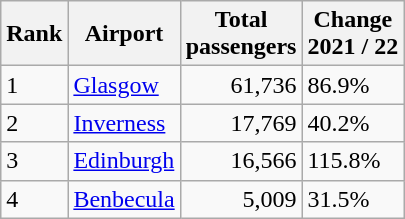<table class="wikitable sortable">
<tr>
<th>Rank</th>
<th>Airport</th>
<th>Total <br>passengers</th>
<th>Change<br>2021 / 22</th>
</tr>
<tr>
<td>1</td>
<td><a href='#'>Glasgow</a></td>
<td align='right'>61,736</td>
<td> 86.9%</td>
</tr>
<tr>
<td>2</td>
<td><a href='#'>Inverness</a></td>
<td align='right'>17,769</td>
<td> 40.2%</td>
</tr>
<tr>
<td>3</td>
<td><a href='#'>Edinburgh</a></td>
<td align='right'>16,566</td>
<td> 115.8%</td>
</tr>
<tr>
<td>4</td>
<td><a href='#'>Benbecula</a></td>
<td align='right'>5,009</td>
<td> 31.5%</td>
</tr>
</table>
